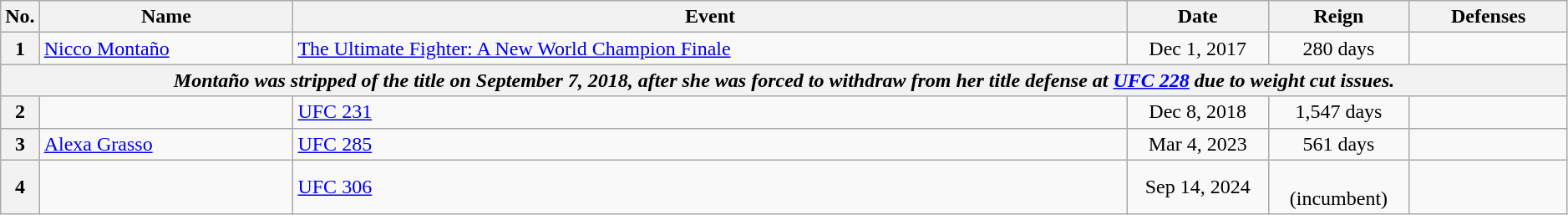<table class="wikitable" style="width:99%;">
<tr>
<th style="width:2%;">No.</th>
<th>Name</th>
<th>Event</th>
<th style="width:9%;">Date</th>
<th style="width:9%;">Reign</th>
<th>Defenses</th>
</tr>
<tr>
<th>1</th>
<td> <a href='#'>Nicco Montaño</a><br></td>
<td><a href='#'>The Ultimate Fighter: A New World Champion Finale</a><br></td>
<td align=center>Dec 1, 2017</td>
<td align=center>280 days</td>
<td></td>
</tr>
<tr>
<th colspan=6 align=center><em>Montaño was stripped of the title on September 7, 2018, after she was forced to withdraw from her title defense at <a href='#'>UFC 228</a> due to weight cut issues.</em></th>
</tr>
<tr>
<th>2</th>
<td><br></td>
<td><a href='#'>UFC 231</a><br></td>
<td align=center>Dec 8, 2018</td>
<td align=center>1,547 days</td>
<td><br></td>
</tr>
<tr>
<th>3</th>
<td> <a href='#'>Alexa Grasso</a></td>
<td><a href='#'>UFC 285</a><br></td>
<td align=center>Mar 4, 2023</td>
<td align=center>561 days</td>
<td><br></td>
</tr>
<tr>
<th>4</th>
<td></td>
<td><a href='#'>UFC 306</a><br></td>
<td align=center>Sep 14, 2024</td>
<td align=center><br>(incumbent)<br></td>
<td><br></td>
</tr>
</table>
